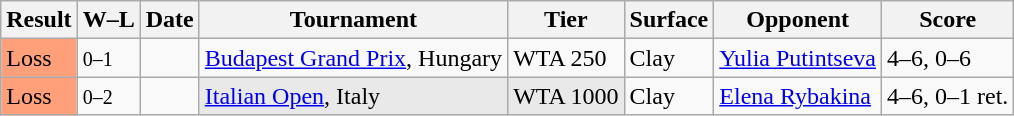<table class="sortable wikitable">
<tr>
<th>Result</th>
<th class="unsortable">W–L</th>
<th>Date</th>
<th>Tournament</th>
<th>Tier</th>
<th>Surface</th>
<th>Opponent</th>
<th class="unsortable">Score</th>
</tr>
<tr>
<td style="background:#ffa07a;">Loss</td>
<td><small>0–1</small></td>
<td><a href='#'></a></td>
<td><a href='#'>Budapest Grand Prix</a>, Hungary</td>
<td>WTA 250</td>
<td>Clay</td>
<td> <a href='#'>Yulia Putintseva</a></td>
<td>4–6, 0–6</td>
</tr>
<tr>
<td style="background:#ffa07a;">Loss</td>
<td><small>0–2</small></td>
<td><a href='#'></a></td>
<td bgcolor=e9e9e9><a href='#'>Italian Open</a>, Italy</td>
<td bgcolor=e9e9e9>WTA 1000</td>
<td>Clay</td>
<td> <a href='#'>Elena Rybakina</a></td>
<td>4–6, 0–1 ret.</td>
</tr>
</table>
